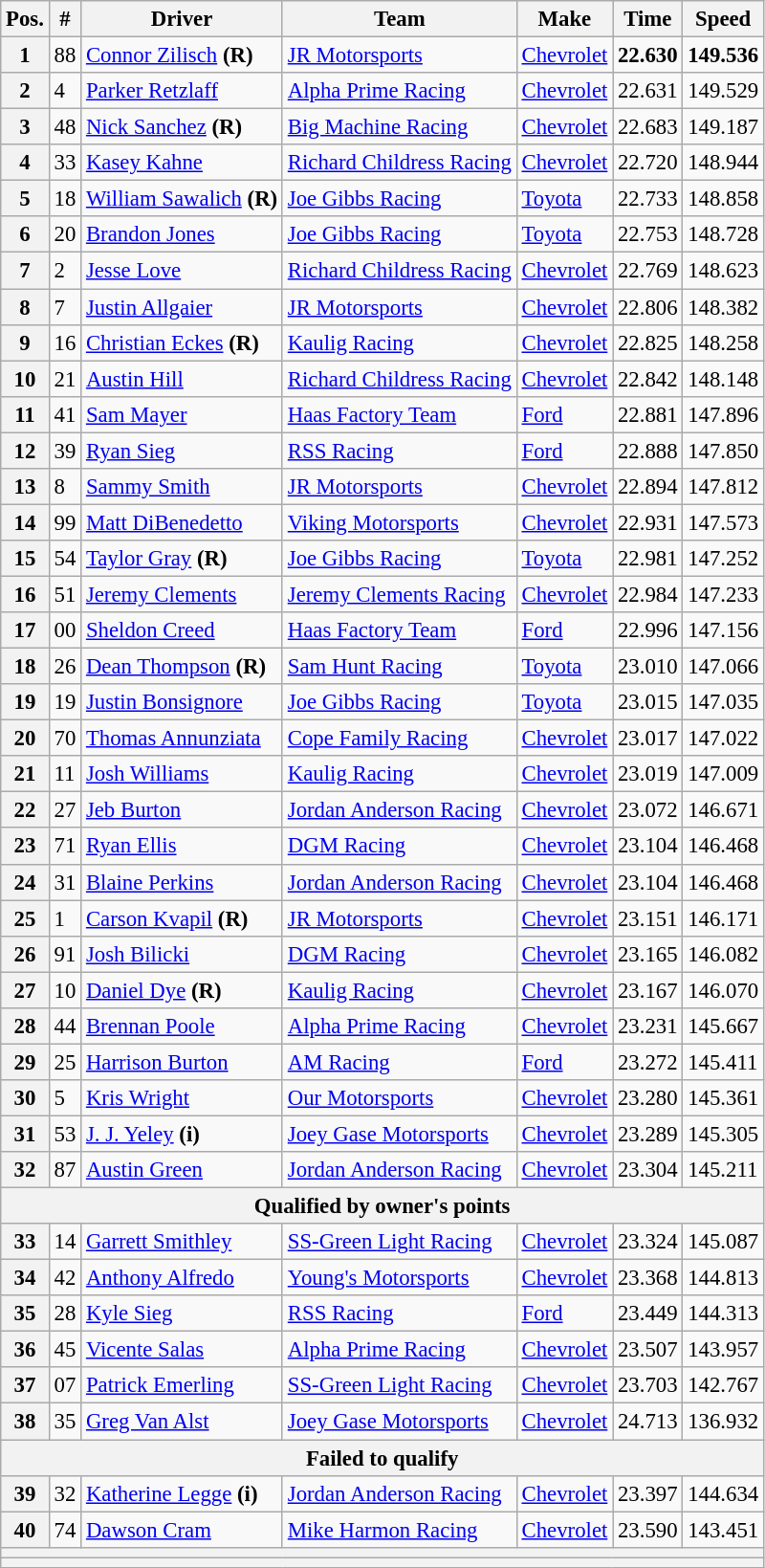<table class="wikitable" style="font-size:95%">
<tr>
<th>Pos.</th>
<th>#</th>
<th>Driver</th>
<th>Team</th>
<th>Make</th>
<th>Time</th>
<th>Speed</th>
</tr>
<tr>
<th>1</th>
<td>88</td>
<td><a href='#'>Connor Zilisch</a> <strong>(R)</strong></td>
<td><a href='#'>JR Motorsports</a></td>
<td><a href='#'>Chevrolet</a></td>
<td><strong>22.630</strong></td>
<td><strong>149.536</strong></td>
</tr>
<tr>
<th>2</th>
<td>4</td>
<td><a href='#'>Parker Retzlaff</a></td>
<td><a href='#'>Alpha Prime Racing</a></td>
<td><a href='#'>Chevrolet</a></td>
<td>22.631</td>
<td>149.529</td>
</tr>
<tr>
<th>3</th>
<td>48</td>
<td><a href='#'>Nick Sanchez</a> <strong>(R)</strong></td>
<td><a href='#'>Big Machine Racing</a></td>
<td><a href='#'>Chevrolet</a></td>
<td>22.683</td>
<td>149.187</td>
</tr>
<tr>
<th>4</th>
<td>33</td>
<td><a href='#'>Kasey Kahne</a></td>
<td><a href='#'>Richard Childress Racing</a></td>
<td><a href='#'>Chevrolet</a></td>
<td>22.720</td>
<td>148.944</td>
</tr>
<tr>
<th>5</th>
<td>18</td>
<td><a href='#'>William Sawalich</a> <strong>(R)</strong></td>
<td><a href='#'>Joe Gibbs Racing</a></td>
<td><a href='#'>Toyota</a></td>
<td>22.733</td>
<td>148.858</td>
</tr>
<tr>
<th>6</th>
<td>20</td>
<td><a href='#'>Brandon Jones</a></td>
<td nowrap=""><a href='#'>Joe Gibbs Racing</a></td>
<td><a href='#'>Toyota</a></td>
<td>22.753</td>
<td>148.728</td>
</tr>
<tr>
<th>7</th>
<td>2</td>
<td><a href='#'>Jesse Love</a></td>
<td><a href='#'>Richard Childress Racing</a></td>
<td><a href='#'>Chevrolet</a></td>
<td>22.769</td>
<td>148.623</td>
</tr>
<tr>
<th>8</th>
<td>7</td>
<td><a href='#'>Justin Allgaier</a></td>
<td><a href='#'>JR Motorsports</a></td>
<td><a href='#'>Chevrolet</a></td>
<td>22.806</td>
<td>148.382</td>
</tr>
<tr>
<th>9</th>
<td>16</td>
<td><a href='#'>Christian Eckes</a> <strong>(R)</strong></td>
<td><a href='#'>Kaulig Racing</a></td>
<td><a href='#'>Chevrolet</a></td>
<td>22.825</td>
<td>148.258</td>
</tr>
<tr>
<th>10</th>
<td>21</td>
<td><a href='#'>Austin Hill</a></td>
<td><a href='#'>Richard Childress Racing</a></td>
<td><a href='#'>Chevrolet</a></td>
<td>22.842</td>
<td>148.148</td>
</tr>
<tr>
<th>11</th>
<td>41</td>
<td><a href='#'>Sam Mayer</a></td>
<td><a href='#'>Haas Factory Team</a></td>
<td><a href='#'>Ford</a></td>
<td>22.881</td>
<td>147.896</td>
</tr>
<tr>
<th>12</th>
<td>39</td>
<td><a href='#'>Ryan Sieg</a></td>
<td><a href='#'>RSS Racing</a></td>
<td><a href='#'>Ford</a></td>
<td>22.888</td>
<td>147.850</td>
</tr>
<tr>
<th>13</th>
<td>8</td>
<td><a href='#'>Sammy Smith</a></td>
<td><a href='#'>JR Motorsports</a></td>
<td><a href='#'>Chevrolet</a></td>
<td>22.894</td>
<td>147.812</td>
</tr>
<tr>
<th>14</th>
<td>99</td>
<td><a href='#'>Matt DiBenedetto</a></td>
<td><a href='#'>Viking Motorsports</a></td>
<td><a href='#'>Chevrolet</a></td>
<td>22.931</td>
<td>147.573</td>
</tr>
<tr>
<th>15</th>
<td>54</td>
<td><a href='#'>Taylor Gray</a> <strong>(R)</strong></td>
<td><a href='#'>Joe Gibbs Racing</a></td>
<td><a href='#'>Toyota</a></td>
<td>22.981</td>
<td>147.252</td>
</tr>
<tr>
<th>16</th>
<td>51</td>
<td><a href='#'>Jeremy Clements</a></td>
<td><a href='#'>Jeremy Clements Racing</a></td>
<td><a href='#'>Chevrolet</a></td>
<td>22.984</td>
<td>147.233</td>
</tr>
<tr>
<th>17</th>
<td>00</td>
<td nowrap=""><a href='#'>Sheldon Creed</a></td>
<td><a href='#'>Haas Factory Team</a></td>
<td><a href='#'>Ford</a></td>
<td>22.996</td>
<td>147.156</td>
</tr>
<tr>
<th>18</th>
<td>26</td>
<td><a href='#'>Dean Thompson</a> <strong>(R)</strong></td>
<td><a href='#'>Sam Hunt Racing</a></td>
<td><a href='#'>Toyota</a></td>
<td>23.010</td>
<td>147.066</td>
</tr>
<tr>
<th>19</th>
<td>19</td>
<td><a href='#'>Justin Bonsignore</a></td>
<td><a href='#'>Joe Gibbs Racing</a></td>
<td><a href='#'>Toyota</a></td>
<td>23.015</td>
<td>147.035</td>
</tr>
<tr>
<th>20</th>
<td>70</td>
<td><a href='#'>Thomas Annunziata</a></td>
<td><a href='#'>Cope Family Racing</a></td>
<td><a href='#'>Chevrolet</a></td>
<td>23.017</td>
<td>147.022</td>
</tr>
<tr>
<th>21</th>
<td>11</td>
<td><a href='#'>Josh Williams</a></td>
<td><a href='#'>Kaulig Racing</a></td>
<td><a href='#'>Chevrolet</a></td>
<td>23.019</td>
<td>147.009</td>
</tr>
<tr>
<th>22</th>
<td>27</td>
<td><a href='#'>Jeb Burton</a></td>
<td nowrap=""><a href='#'>Jordan Anderson Racing</a></td>
<td><a href='#'>Chevrolet</a></td>
<td>23.072</td>
<td>146.671</td>
</tr>
<tr>
<th>23</th>
<td>71</td>
<td><a href='#'>Ryan Ellis</a></td>
<td><a href='#'>DGM Racing</a></td>
<td><a href='#'>Chevrolet</a></td>
<td>23.104</td>
<td>146.468</td>
</tr>
<tr>
<th>24</th>
<td>31</td>
<td><a href='#'>Blaine Perkins</a></td>
<td><a href='#'>Jordan Anderson Racing</a></td>
<td><a href='#'>Chevrolet</a></td>
<td>23.104</td>
<td>146.468</td>
</tr>
<tr>
<th>25</th>
<td>1</td>
<td><a href='#'>Carson Kvapil</a> <strong>(R)</strong></td>
<td><a href='#'>JR Motorsports</a></td>
<td><a href='#'>Chevrolet</a></td>
<td>23.151</td>
<td>146.171</td>
</tr>
<tr>
<th>26</th>
<td>91</td>
<td><a href='#'>Josh Bilicki</a></td>
<td><a href='#'>DGM Racing</a></td>
<td><a href='#'>Chevrolet</a></td>
<td>23.165</td>
<td>146.082</td>
</tr>
<tr>
<th>27</th>
<td>10</td>
<td><a href='#'>Daniel Dye</a> <strong>(R)</strong></td>
<td><a href='#'>Kaulig Racing</a></td>
<td><a href='#'>Chevrolet</a></td>
<td>23.167</td>
<td>146.070</td>
</tr>
<tr>
<th>28</th>
<td>44</td>
<td><a href='#'>Brennan Poole</a></td>
<td><a href='#'>Alpha Prime Racing</a></td>
<td><a href='#'>Chevrolet</a></td>
<td>23.231</td>
<td>145.667</td>
</tr>
<tr>
<th>29</th>
<td>25</td>
<td><a href='#'>Harrison Burton</a></td>
<td><a href='#'>AM Racing</a></td>
<td><a href='#'>Ford</a></td>
<td>23.272</td>
<td>145.411</td>
</tr>
<tr>
<th>30</th>
<td>5</td>
<td><a href='#'>Kris Wright</a></td>
<td><a href='#'>Our Motorsports</a></td>
<td><a href='#'>Chevrolet</a></td>
<td>23.280</td>
<td>145.361</td>
</tr>
<tr>
<th>31</th>
<td>53</td>
<td><a href='#'>J. J. Yeley</a> <strong>(i)</strong></td>
<td><a href='#'>Joey Gase Motorsports</a></td>
<td><a href='#'>Chevrolet</a></td>
<td>23.289</td>
<td>145.305</td>
</tr>
<tr>
<th>32</th>
<td>87</td>
<td><a href='#'>Austin Green</a></td>
<td><a href='#'>Jordan Anderson Racing</a></td>
<td><a href='#'>Chevrolet</a></td>
<td>23.304</td>
<td>145.211</td>
</tr>
<tr>
<th colspan="7">Qualified by owner's points</th>
</tr>
<tr>
<th>33</th>
<td>14</td>
<td><a href='#'>Garrett Smithley</a></td>
<td><a href='#'>SS-Green Light Racing</a></td>
<td><a href='#'>Chevrolet</a></td>
<td>23.324</td>
<td>145.087</td>
</tr>
<tr>
<th>34</th>
<td>42</td>
<td><a href='#'>Anthony Alfredo</a></td>
<td><a href='#'>Young's Motorsports</a></td>
<td><a href='#'>Chevrolet</a></td>
<td>23.368</td>
<td>144.813</td>
</tr>
<tr>
<th>35</th>
<td>28</td>
<td><a href='#'>Kyle Sieg</a></td>
<td><a href='#'>RSS Racing</a></td>
<td><a href='#'>Ford</a></td>
<td>23.449</td>
<td>144.313</td>
</tr>
<tr>
<th>36</th>
<td>45</td>
<td><a href='#'>Vicente Salas</a></td>
<td><a href='#'>Alpha Prime Racing</a></td>
<td><a href='#'>Chevrolet</a></td>
<td>23.507</td>
<td>143.957</td>
</tr>
<tr>
<th>37</th>
<td>07</td>
<td><a href='#'>Patrick Emerling</a></td>
<td><a href='#'>SS-Green Light Racing</a></td>
<td><a href='#'>Chevrolet</a></td>
<td>23.703</td>
<td>142.767</td>
</tr>
<tr>
<th>38</th>
<td>35</td>
<td><a href='#'>Greg Van Alst</a></td>
<td><a href='#'>Joey Gase Motorsports</a></td>
<td><a href='#'>Chevrolet</a></td>
<td>24.713</td>
<td>136.932</td>
</tr>
<tr>
<th colspan="7">Failed to qualify</th>
</tr>
<tr>
<th>39</th>
<td>32</td>
<td><a href='#'>Katherine Legge</a> <strong>(i)</strong></td>
<td><a href='#'>Jordan Anderson Racing</a></td>
<td><a href='#'>Chevrolet</a></td>
<td>23.397</td>
<td>144.634</td>
</tr>
<tr>
<th>40</th>
<td>74</td>
<td><a href='#'>Dawson Cram</a></td>
<td><a href='#'>Mike Harmon Racing</a></td>
<td><a href='#'>Chevrolet</a></td>
<td>23.590</td>
<td>143.451</td>
</tr>
<tr>
<th colspan="7"></th>
</tr>
<tr>
<th colspan="7"></th>
</tr>
</table>
